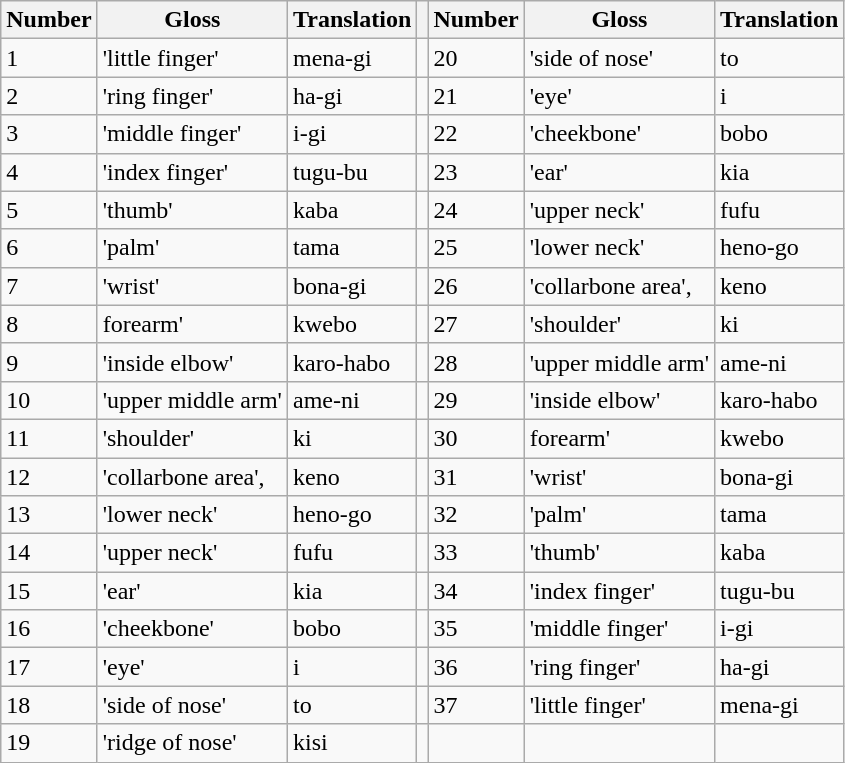<table class="wikitable">
<tr>
<th>Number</th>
<th>Gloss</th>
<th>Translation</th>
<th></th>
<th>Number</th>
<th>Gloss</th>
<th>Translation</th>
</tr>
<tr>
<td>1</td>
<td>'little finger'</td>
<td>mena-gi</td>
<td></td>
<td>20</td>
<td>'side of nose'</td>
<td>to</td>
</tr>
<tr>
<td>2</td>
<td>'ring finger'</td>
<td>ha-gi</td>
<td></td>
<td>21</td>
<td>'eye'</td>
<td>i</td>
</tr>
<tr>
<td>3</td>
<td>'middle finger'</td>
<td>i-gi</td>
<td></td>
<td>22</td>
<td>'cheekbone'</td>
<td>bobo</td>
</tr>
<tr>
<td>4</td>
<td>'index finger'</td>
<td>tugu-bu</td>
<td></td>
<td>23</td>
<td>'ear'</td>
<td>kia</td>
</tr>
<tr>
<td>5</td>
<td>'thumb'</td>
<td>kaba</td>
<td></td>
<td>24</td>
<td>'upper neck'</td>
<td>fufu</td>
</tr>
<tr>
<td>6</td>
<td>'palm'</td>
<td>tama</td>
<td></td>
<td>25</td>
<td>'lower neck'</td>
<td>heno-go</td>
</tr>
<tr>
<td>7</td>
<td>'wrist'</td>
<td>bona-gi</td>
<td></td>
<td>26</td>
<td>'collarbone area',</td>
<td>keno</td>
</tr>
<tr>
<td>8</td>
<td>forearm'</td>
<td>kwebo</td>
<td></td>
<td>27</td>
<td>'shoulder'</td>
<td>ki</td>
</tr>
<tr>
<td>9</td>
<td>'inside elbow'</td>
<td>karo-habo</td>
<td></td>
<td>28</td>
<td>'upper middle arm'</td>
<td>ame-ni</td>
</tr>
<tr>
<td>10</td>
<td>'upper middle arm'</td>
<td>ame-ni</td>
<td></td>
<td>29</td>
<td>'inside elbow'</td>
<td>karo-habo</td>
</tr>
<tr>
<td>11</td>
<td>'shoulder'</td>
<td>ki</td>
<td></td>
<td>30</td>
<td>forearm'</td>
<td>kwebo</td>
</tr>
<tr>
<td>12</td>
<td>'collarbone area',</td>
<td>keno</td>
<td></td>
<td>31</td>
<td>'wrist'</td>
<td>bona-gi</td>
</tr>
<tr>
<td>13</td>
<td>'lower neck'</td>
<td>heno-go</td>
<td></td>
<td>32</td>
<td>'palm'</td>
<td>tama</td>
</tr>
<tr>
<td>14</td>
<td>'upper neck'</td>
<td>fufu</td>
<td></td>
<td>33</td>
<td>'thumb'</td>
<td>kaba</td>
</tr>
<tr>
<td>15</td>
<td>'ear'</td>
<td>kia</td>
<td></td>
<td>34</td>
<td>'index finger'</td>
<td>tugu-bu</td>
</tr>
<tr>
<td>16</td>
<td>'cheekbone'</td>
<td>bobo</td>
<td></td>
<td>35</td>
<td>'middle finger'</td>
<td>i-gi</td>
</tr>
<tr>
<td>17</td>
<td>'eye'</td>
<td>i</td>
<td></td>
<td>36</td>
<td>'ring finger'</td>
<td>ha-gi</td>
</tr>
<tr>
<td>18</td>
<td>'side of nose'</td>
<td>to</td>
<td></td>
<td>37</td>
<td>'little finger'</td>
<td>mena-gi</td>
</tr>
<tr>
<td>19</td>
<td>'ridge of nose'</td>
<td>kisi</td>
<td></td>
<td></td>
<td></td>
<td></td>
</tr>
</table>
